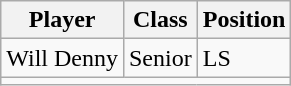<table class="wikitable" border="1">
<tr>
<th>Player</th>
<th>Class</th>
<th>Position</th>
</tr>
<tr>
<td>Will Denny</td>
<td>Senior</td>
<td>LS</td>
</tr>
<tr>
<td colspan="3" style="font-size: 8pt" align="center"></td>
</tr>
</table>
